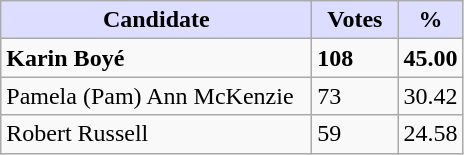<table class="wikitable">
<tr>
<th style="background:#ddf; width:200px;">Candidate</th>
<th style="background:#ddf; width:50px;">Votes</th>
<th style="background:#ddf; width:30px;">%</th>
</tr>
<tr>
<td><strong>Karin Boyé</strong></td>
<td><strong>108</strong></td>
<td><strong>45.00</strong></td>
</tr>
<tr>
<td>Pamela (Pam) Ann McKenzie</td>
<td>73</td>
<td>30.42</td>
</tr>
<tr>
<td>Robert Russell</td>
<td>59</td>
<td>24.58</td>
</tr>
</table>
